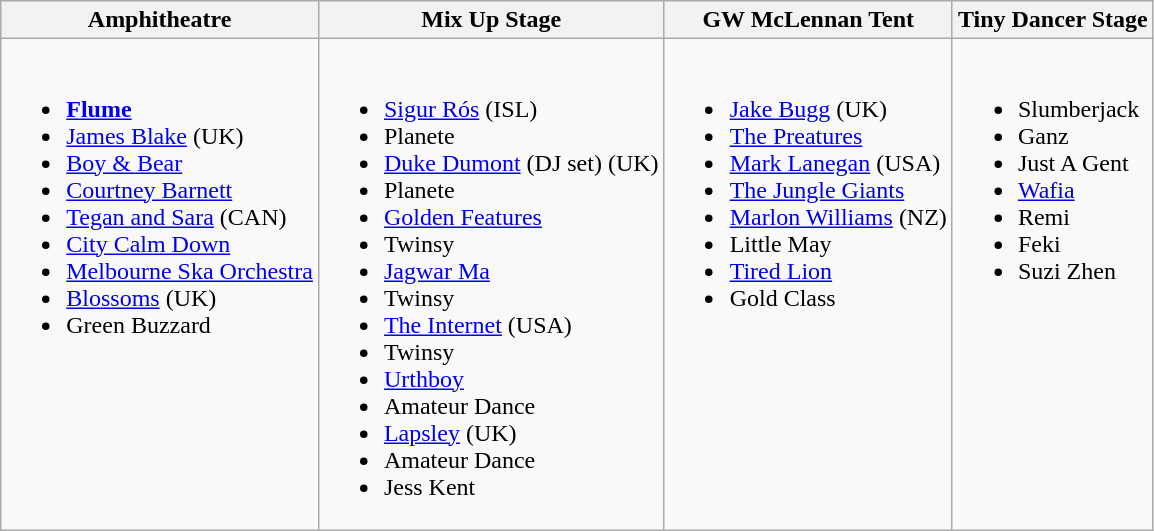<table class="wikitable">
<tr>
<th>Amphitheatre</th>
<th>Mix Up Stage</th>
<th>GW McLennan Tent</th>
<th>Tiny Dancer Stage</th>
</tr>
<tr valign="top">
<td><br><ul><li><strong><a href='#'>Flume</a></strong></li><li><a href='#'>James Blake</a> (UK)</li><li><a href='#'>Boy & Bear</a></li><li><a href='#'>Courtney Barnett</a></li><li><a href='#'>Tegan and Sara</a> (CAN)</li><li><a href='#'>City Calm Down</a></li><li><a href='#'>Melbourne Ska Orchestra</a></li><li><a href='#'>Blossoms</a> (UK)</li><li>Green Buzzard</li></ul></td>
<td><br><ul><li><a href='#'>Sigur Rós</a> (ISL)</li><li>Planete</li><li><a href='#'>Duke Dumont</a> (DJ set) (UK)</li><li>Planete</li><li><a href='#'>Golden Features</a></li><li>Twinsy</li><li><a href='#'>Jagwar Ma</a></li><li>Twinsy</li><li><a href='#'>The Internet</a> (USA)</li><li>Twinsy</li><li><a href='#'>Urthboy</a></li><li>Amateur Dance</li><li><a href='#'>Lapsley</a> (UK)</li><li>Amateur Dance</li><li>Jess Kent</li></ul></td>
<td><br><ul><li><a href='#'>Jake Bugg</a> (UK)</li><li><a href='#'>The Preatures</a></li><li><a href='#'>Mark Lanegan</a> (USA)</li><li><a href='#'>The Jungle Giants</a></li><li><a href='#'>Marlon Williams</a> (NZ)</li><li>Little May</li><li><a href='#'>Tired Lion</a></li><li>Gold Class</li></ul></td>
<td><br><ul><li>Slumberjack</li><li>Ganz</li><li>Just A Gent</li><li><a href='#'>Wafia</a></li><li>Remi</li><li>Feki</li><li>Suzi Zhen</li></ul></td>
</tr>
</table>
